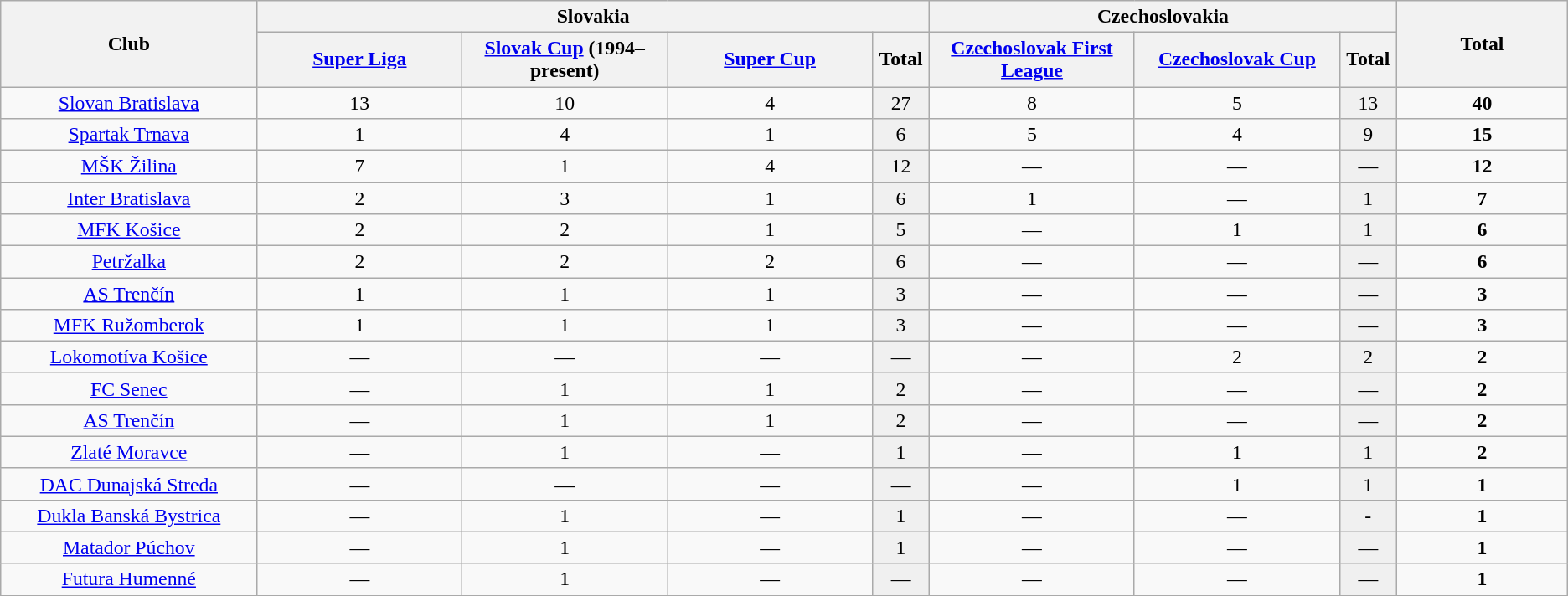<table class="wikitable sortable" style="font-size:99%; text-align: center">
<tr>
<th rowspan=2 width=15% class="wikitable sortable">Club</th>
<th colspan=4 width=30% class=unsortable>Slovakia</th>
<th colspan="3" width="30%" class="unsortable">Czechoslovakia</th>
<th rowspan=2 width=10% class=unsortable>Total</th>
</tr>
<tr>
<th class=sortable width=12%><a href='#'>Super Liga</a></th>
<th class=sortable width=12%><a href='#'>Slovak Cup</a> (1994–present)</th>
<th class=sortable width=12%><a href='#'>Super Cup</a></th>
<th class=sortable width=3%>Total</th>
<th class=sortable width=12%><a href='#'>Czechoslovak First League</a></th>
<th class=sortable width=12%><a href='#'>Czechoslovak Cup</a></th>
<th class=sortable width=3%>Total</th>
</tr>
<tr>
<td><a href='#'>Slovan Bratislava</a></td>
<td>13</td>
<td>10</td>
<td>4</td>
<td bgcolor="#F0F0F0">27</td>
<td>8</td>
<td>5</td>
<td bgcolor="#F0F0F0">13</td>
<td><strong>40</strong></td>
</tr>
<tr>
<td><a href='#'>Spartak Trnava</a></td>
<td>1</td>
<td>4</td>
<td>1</td>
<td bgcolor=#F0F0F0>6</td>
<td>5</td>
<td>4</td>
<td bgcolor="#F0F0F0">9</td>
<td><strong>15</strong></td>
</tr>
<tr>
<td><a href='#'>MŠK Žilina</a></td>
<td>7</td>
<td>1</td>
<td>4</td>
<td bgcolor="#F0F0F0">12</td>
<td>—</td>
<td>—</td>
<td bgcolor="#F0F0F0">—</td>
<td><strong>12</strong></td>
</tr>
<tr>
<td><a href='#'>Inter Bratislava</a></td>
<td>2</td>
<td>3</td>
<td>1</td>
<td bgcolor="#F0F0F0">6</td>
<td>1</td>
<td>—</td>
<td bgcolor="#F0F0F0">1</td>
<td><strong>7</strong></td>
</tr>
<tr>
<td><a href='#'>MFK Košice</a></td>
<td>2</td>
<td>2</td>
<td>1</td>
<td bgcolor="#F0F0F0">5</td>
<td>—</td>
<td>1</td>
<td bgcolor="#F0F0F0">1</td>
<td><strong>6</strong></td>
</tr>
<tr>
<td><a href='#'>Petržalka</a></td>
<td>2</td>
<td>2</td>
<td>2</td>
<td bgcolor=#F0F0F0>6</td>
<td>—</td>
<td>—</td>
<td bgcolor="#F0F0F0">—</td>
<td><strong>6</strong></td>
</tr>
<tr>
<td><a href='#'>AS Trenčín</a></td>
<td>1</td>
<td>1</td>
<td>1</td>
<td bgcolor=#F0F0F0>3</td>
<td>—</td>
<td>—</td>
<td bgcolor="#F0F0F0">—</td>
<td><strong>3</strong></td>
</tr>
<tr>
<td><a href='#'>MFK Ružomberok</a></td>
<td>1</td>
<td>1</td>
<td>1</td>
<td bgcolor=#F0F0F0>3</td>
<td>—</td>
<td>—</td>
<td bgcolor="#F0F0F0">—</td>
<td><strong>3</strong></td>
</tr>
<tr>
<td><a href='#'>Lokomotíva Košice</a></td>
<td>—</td>
<td>—</td>
<td>—</td>
<td bgcolor="#F0F0F0">—</td>
<td>—</td>
<td>2</td>
<td bgcolor="#F0F0F0">2</td>
<td><strong>2</strong></td>
</tr>
<tr>
<td><a href='#'>FC Senec</a></td>
<td>—</td>
<td>1</td>
<td>1</td>
<td bgcolor=#F0F0F0>2</td>
<td>—</td>
<td>—</td>
<td bgcolor="#F0F0F0">—</td>
<td><strong>2</strong></td>
</tr>
<tr>
<td><a href='#'>AS Trenčín</a></td>
<td>—</td>
<td>1</td>
<td>1</td>
<td bgcolor=#F0F0F0>2</td>
<td>—</td>
<td>—</td>
<td bgcolor="#F0F0F0">—</td>
<td><strong>2</strong></td>
</tr>
<tr>
<td><a href='#'>Zlaté Moravce</a></td>
<td>—</td>
<td>1</td>
<td>—</td>
<td bgcolor=#F0F0F0>1</td>
<td>—</td>
<td>1</td>
<td bgcolor="#F0F0F0">1</td>
<td><strong>2</strong></td>
</tr>
<tr>
<td><a href='#'>DAC Dunajská Streda</a></td>
<td>—</td>
<td>—</td>
<td>—</td>
<td bgcolor=#F0F0F0>—</td>
<td>—</td>
<td>1</td>
<td bgcolor="#F0F0F0">1</td>
<td><strong>1</strong></td>
</tr>
<tr>
<td><a href='#'>Dukla Banská Bystrica</a></td>
<td>—</td>
<td>1</td>
<td>—</td>
<td bgcolor="#F0F0F0">1</td>
<td>—</td>
<td>—</td>
<td bgcolor="#F0F0F0">-</td>
<td><strong>1</strong></td>
</tr>
<tr>
<td><a href='#'>Matador Púchov</a></td>
<td>—</td>
<td>1</td>
<td>—</td>
<td bgcolor=#F0F0F0>1</td>
<td>—</td>
<td>—</td>
<td bgcolor="#F0F0F0">—</td>
<td><strong>1</strong></td>
</tr>
<tr>
<td><a href='#'>Futura Humenné</a></td>
<td>—</td>
<td>1</td>
<td>—</td>
<td bgcolor=#F0F0F0>—</td>
<td>—</td>
<td>—</td>
<td bgcolor="#F0F0F0">—</td>
<td><strong>1</strong></td>
</tr>
<tr>
</tr>
</table>
